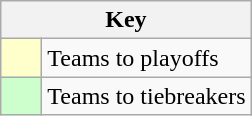<table class="wikitable" style="text-align: center;">
<tr>
<th colspan=2>Key</th>
</tr>
<tr>
<td style="background:#ffffcc; width:20px;"></td>
<td align=left>Teams to playoffs</td>
</tr>
<tr>
<td style="background:#ccffcc; width:20px;"></td>
<td align=left>Teams to tiebreakers</td>
</tr>
</table>
